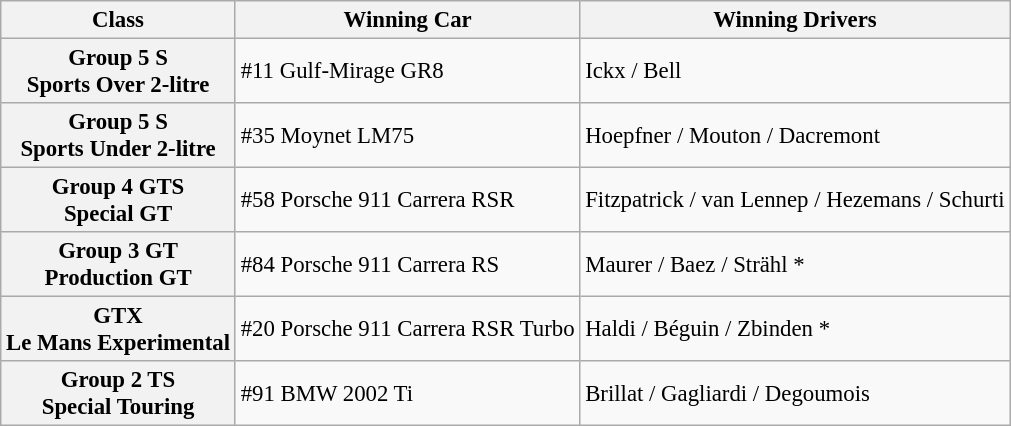<table class="wikitable" style="font-size: 95%">
<tr>
<th>Class</th>
<th>Winning Car</th>
<th>Winning Drivers</th>
</tr>
<tr>
<th>Group 5 S<br> Sports Over 2-litre</th>
<td>#11 Gulf-Mirage GR8</td>
<td>Ickx / Bell</td>
</tr>
<tr>
<th>Group 5 S<br> Sports Under 2-litre</th>
<td>#35 Moynet LM75</td>
<td>Hoepfner / Mouton / Dacremont</td>
</tr>
<tr>
<th>Group 4 GTS<br> Special GT</th>
<td>#58 Porsche 911 Carrera RSR</td>
<td>Fitzpatrick / van Lennep / Hezemans / Schurti</td>
</tr>
<tr>
<th>Group 3 GT<br> Production GT</th>
<td>#84 Porsche 911 Carrera RS</td>
<td>Maurer / Baez / Strähl *</td>
</tr>
<tr>
<th>GTX<br> Le Mans Experimental</th>
<td>#20 Porsche 911 Carrera RSR Turbo</td>
<td>Haldi / Béguin / Zbinden *</td>
</tr>
<tr>
<th>Group 2 TS <br> Special Touring</th>
<td>#91 BMW 2002 Ti</td>
<td>Brillat / Gagliardi / Degoumois</td>
</tr>
</table>
